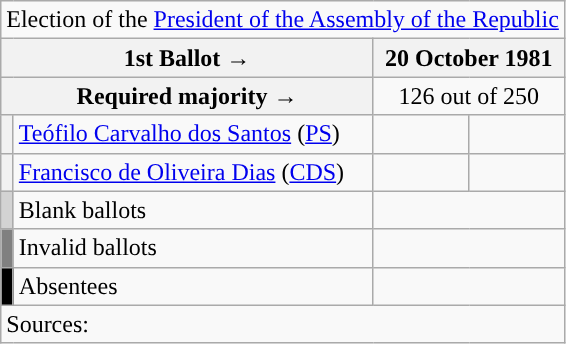<table class="wikitable" style="text-align:center;">
<tr>
<td colspan="4" align="center">Election of the <a href='#'>President of the Assembly of the Republic</a></td>
</tr>
<tr>
<th colspan="2" width="225px">1st Ballot →</th>
<th colspan="2">20 October 1981</th>
</tr>
<tr>
<th colspan="2">Required majority →</th>
<td colspan="2">126 out of 250</td>
</tr>
<tr>
<th width="1px" style="background:"></th>
<td align="left"><a href='#'>Teófilo Carvalho dos Santos</a> (<a href='#'>PS</a>)</td>
<td></td>
<td></td>
</tr>
<tr>
<th width="1px" style="background:"></th>
<td align="left"><a href='#'>Francisco de Oliveira Dias</a> (<a href='#'>CDS</a>)</td>
<td></td>
<td></td>
</tr>
<tr>
<th style="background:lightgray;"></th>
<td align="left">Blank ballots</td>
<td colspan="2"></td>
</tr>
<tr>
<th style="background:gray;"></th>
<td align="left">Invalid ballots</td>
<td colspan="2"></td>
</tr>
<tr>
<th style="background:black;"></th>
<td align="left">Absentees</td>
<td colspan="2"></td>
</tr>
<tr>
<td align="left" colspan="4">Sources: </td>
</tr>
</table>
